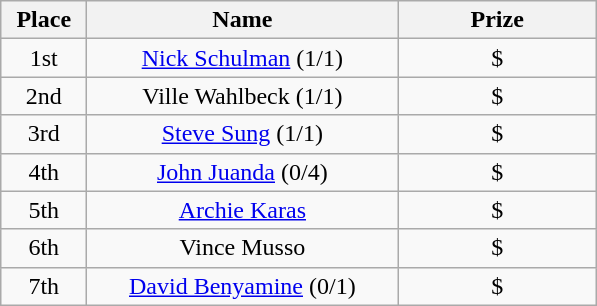<table class="wikitable">
<tr>
<th width="50">Place</th>
<th width="200">Name</th>
<th width="125">Prize</th>
</tr>
<tr>
<td align = "center">1st</td>
<td align = "center"><a href='#'>Nick Schulman</a> (1/1)</td>
<td align = "center">$</td>
</tr>
<tr>
<td align = "center">2nd</td>
<td align = "center">Ville Wahlbeck (1/1)</td>
<td align = "center">$</td>
</tr>
<tr>
<td align = "center">3rd</td>
<td align = "center"><a href='#'>Steve Sung</a> (1/1)</td>
<td align = "center">$</td>
</tr>
<tr>
<td align = "center">4th</td>
<td align = "center"><a href='#'>John Juanda</a> (0/4)</td>
<td align = "center">$</td>
</tr>
<tr>
<td align = "center">5th</td>
<td align = "center"><a href='#'>Archie Karas</a></td>
<td align = "center">$</td>
</tr>
<tr>
<td align = "center">6th</td>
<td align = "center">Vince Musso</td>
<td align = "center">$</td>
</tr>
<tr>
<td align = "center">7th</td>
<td align = "center"><a href='#'>David Benyamine</a> (0/1)</td>
<td align = "center">$</td>
</tr>
</table>
